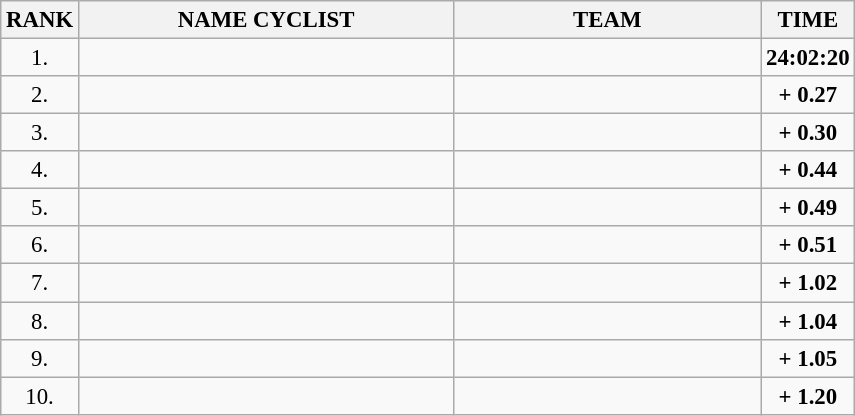<table class="wikitable" style="font-size:95%;">
<tr>
<th>RANK</th>
<th align="left" style="width: 16em">NAME CYCLIST</th>
<th align="left" style="width: 13em">TEAM</th>
<th>TIME</th>
</tr>
<tr>
<td align="center">1.</td>
<td></td>
<td></td>
<td align="center"><strong>24:02:20</strong></td>
</tr>
<tr>
<td align="center">2.</td>
<td></td>
<td></td>
<td align="center"><strong>+ 0.27</strong></td>
</tr>
<tr>
<td align="center">3.</td>
<td></td>
<td></td>
<td align="center"><strong>+ 0.30</strong></td>
</tr>
<tr>
<td align="center">4.</td>
<td></td>
<td></td>
<td align="center"><strong>+ 0.44</strong></td>
</tr>
<tr>
<td align="center">5.</td>
<td></td>
<td></td>
<td align="center"><strong>+ 0.49</strong></td>
</tr>
<tr>
<td align="center">6.</td>
<td></td>
<td></td>
<td align="center"><strong>+ 0.51</strong></td>
</tr>
<tr>
<td align="center">7.</td>
<td></td>
<td></td>
<td align="center"><strong>+ 1.02</strong></td>
</tr>
<tr>
<td align="center">8.</td>
<td></td>
<td></td>
<td align="center"><strong>+ 1.04</strong></td>
</tr>
<tr>
<td align="center">9.</td>
<td></td>
<td></td>
<td align="center"><strong>+ 1.05</strong></td>
</tr>
<tr>
<td align="center">10.</td>
<td></td>
<td></td>
<td align="center"><strong>+ 1.20</strong></td>
</tr>
</table>
